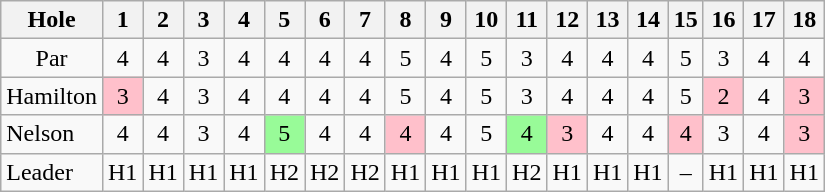<table class="wikitable" style="text-align:center">
<tr>
<th>Hole</th>
<th> 1 </th>
<th> 2 </th>
<th> 3 </th>
<th> 4 </th>
<th> 5 </th>
<th> 6 </th>
<th> 7 </th>
<th> 8 </th>
<th> 9 </th>
<th>10</th>
<th>11</th>
<th>12</th>
<th>13</th>
<th>14</th>
<th>15</th>
<th>16</th>
<th>17</th>
<th>18</th>
</tr>
<tr>
<td>Par</td>
<td>4</td>
<td>4</td>
<td>3</td>
<td>4</td>
<td>4</td>
<td>4</td>
<td>4</td>
<td>5</td>
<td>4</td>
<td>5</td>
<td>3</td>
<td>4</td>
<td>4</td>
<td>4</td>
<td>5</td>
<td>3</td>
<td>4</td>
<td>4</td>
</tr>
<tr>
<td align=left> Hamilton</td>
<td style="background: Pink;">3</td>
<td>4</td>
<td>3</td>
<td>4</td>
<td>4</td>
<td>4</td>
<td>4</td>
<td>5</td>
<td>4</td>
<td>5</td>
<td>3</td>
<td>4</td>
<td>4</td>
<td>4</td>
<td>5</td>
<td style="background: Pink;">2</td>
<td>4</td>
<td style="background: Pink;">3</td>
</tr>
<tr>
<td align=left> Nelson</td>
<td>4</td>
<td>4</td>
<td>3</td>
<td>4</td>
<td style="background: PaleGreen;">5</td>
<td>4</td>
<td>4</td>
<td style="background: Pink;">4</td>
<td>4</td>
<td>5</td>
<td style="background: PaleGreen;">4</td>
<td style="background: Pink;">3</td>
<td>4</td>
<td>4</td>
<td style="background: Pink;">4</td>
<td>3</td>
<td>4</td>
<td style="background: Pink;">3</td>
</tr>
<tr>
<td align=left>Leader</td>
<td>H1</td>
<td>H1</td>
<td>H1</td>
<td>H1</td>
<td>H2</td>
<td>H2</td>
<td>H2</td>
<td>H1</td>
<td>H1</td>
<td>H1</td>
<td>H2</td>
<td>H1</td>
<td>H1</td>
<td>H1</td>
<td>–</td>
<td>H1</td>
<td>H1</td>
<td>H1</td>
</tr>
</table>
